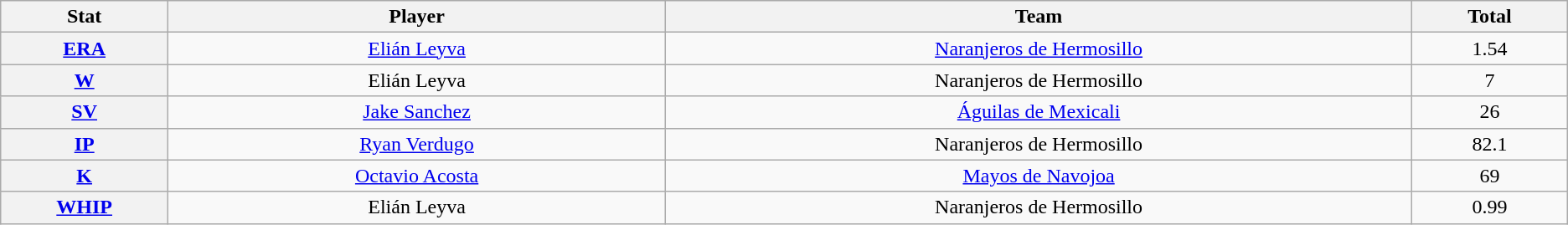<table class="wikitable" style="text-align:center;">
<tr>
<th scope="col" width="3%">Stat</th>
<th scope="col" width="10%">Player</th>
<th scope="col" width="15%">Team</th>
<th scope="col" width="3%">Total</th>
</tr>
<tr>
<th scope="row" style="text-align:center;"><a href='#'>ERA</a></th>
<td> <a href='#'>Elián Leyva</a></td>
<td><a href='#'>Naranjeros de Hermosillo</a></td>
<td>1.54</td>
</tr>
<tr>
<th scope="row" style="text-align:center;"><a href='#'>W</a></th>
<td> Elián Leyva</td>
<td>Naranjeros de Hermosillo</td>
<td>7</td>
</tr>
<tr>
<th scope="row" style="text-align:center;"><a href='#'>SV</a></th>
<td> <a href='#'>Jake Sanchez</a></td>
<td><a href='#'>Águilas de Mexicali</a></td>
<td>26</td>
</tr>
<tr>
<th scope="row" style="text-align:center;"><a href='#'>IP</a></th>
<td> <a href='#'>Ryan Verdugo</a></td>
<td>Naranjeros de Hermosillo</td>
<td>82.1</td>
</tr>
<tr>
<th scope="row" style="text-align:center;"><a href='#'>K</a></th>
<td> <a href='#'>Octavio Acosta</a></td>
<td><a href='#'>Mayos de Navojoa</a></td>
<td>69</td>
</tr>
<tr>
<th scope="row" style="text-align:center;"><a href='#'>WHIP</a></th>
<td> Elián Leyva</td>
<td>Naranjeros de Hermosillo</td>
<td>0.99</td>
</tr>
</table>
